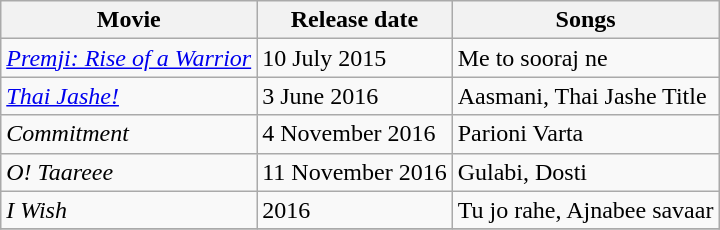<table class="wikitable">
<tr>
<th>Movie</th>
<th>Release date</th>
<th>Songs</th>
</tr>
<tr>
<td><em><a href='#'>Premji: Rise of a Warrior</a></em></td>
<td>10 July 2015</td>
<td>Me to sooraj ne</td>
</tr>
<tr>
<td><em><a href='#'>Thai Jashe!</a></em></td>
<td>3 June 2016</td>
<td>Aasmani, Thai Jashe Title</td>
</tr>
<tr>
<td><em>Commitment</em></td>
<td>4 November 2016</td>
<td>Parioni Varta</td>
</tr>
<tr>
<td><em>O! Taareee</em></td>
<td>11 November 2016</td>
<td>Gulabi, Dosti</td>
</tr>
<tr>
<td><em>I Wish</em></td>
<td>2016</td>
<td>Tu jo rahe, Ajnabee savaar</td>
</tr>
<tr>
</tr>
</table>
